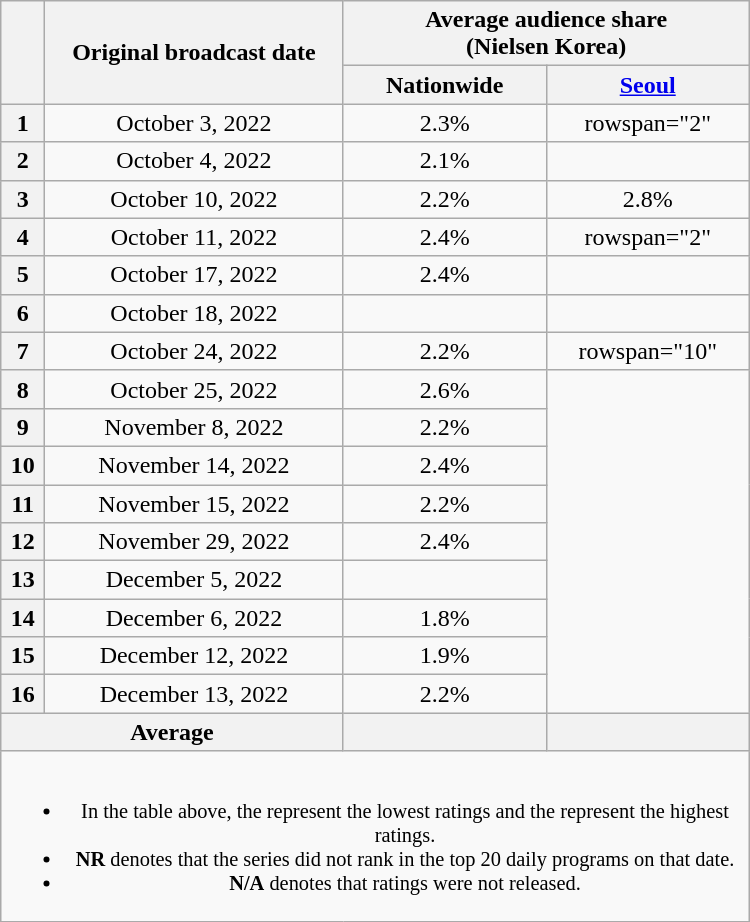<table class="wikitable" style="margin-left:auto; margin-right:auto; text-align:center; max-width:500px">
<tr>
<th scope="col" rowspan="2"></th>
<th scope="col" rowspan="2">Original broadcast date</th>
<th scope="col" colspan="2">Average audience share<br>(Nielsen Korea)</th>
</tr>
<tr>
<th scope="col" style="width:8em">Nationwide</th>
<th scope="col" style="width:8em"><a href='#'>Seoul</a></th>
</tr>
<tr>
<th scope="col">1</th>
<td>October 3, 2022</td>
<td>2.3% </td>
<td>rowspan="2" </td>
</tr>
<tr>
<th scope="col">2</th>
<td>October 4, 2022</td>
<td>2.1% </td>
</tr>
<tr>
<th scope="col">3</th>
<td>October 10, 2022</td>
<td>2.2% </td>
<td>2.8% </td>
</tr>
<tr>
<th scope="col">4</th>
<td>October 11, 2022</td>
<td>2.4% </td>
<td>rowspan="2" </td>
</tr>
<tr>
<th scope="col">5</th>
<td>October 17, 2022</td>
<td>2.4% </td>
</tr>
<tr>
<th scope="col">6</th>
<td>October 18, 2022</td>
<td><strong></strong> </td>
<td><strong></strong> </td>
</tr>
<tr>
<th scope="col">7</th>
<td>October 24, 2022</td>
<td>2.2% </td>
<td>rowspan="10" </td>
</tr>
<tr>
<th scope="col">8</th>
<td>October 25, 2022</td>
<td>2.6% </td>
</tr>
<tr>
<th scope="col">9</th>
<td>November 8, 2022</td>
<td>2.2% </td>
</tr>
<tr>
<th scope="col">10</th>
<td>November 14, 2022</td>
<td>2.4% </td>
</tr>
<tr>
<th scope="col">11</th>
<td>November 15, 2022</td>
<td>2.2% </td>
</tr>
<tr>
<th scope="col">12</th>
<td>November 29, 2022</td>
<td>2.4% </td>
</tr>
<tr>
<th scope="col">13</th>
<td>December 5, 2022</td>
<td><strong></strong> </td>
</tr>
<tr>
<th scope="col">14</th>
<td>December 6, 2022</td>
<td>1.8% </td>
</tr>
<tr>
<th scope="col">15</th>
<td>December 12, 2022</td>
<td>1.9% </td>
</tr>
<tr>
<th scope="col">16</th>
<td>December 13, 2022</td>
<td>2.2% </td>
</tr>
<tr>
<th scope="col" colspan="2">Average</th>
<th scope="col"></th>
<th scope="col"></th>
</tr>
<tr>
<td colspan="6" style="font-size:85%"><br><ul><li>In the table above, the <strong></strong> represent the lowest ratings and the <strong></strong> represent the highest ratings.</li><li><strong>NR</strong> denotes that the series did not rank in the top 20 daily programs on that date.</li><li><strong>N/A</strong> denotes that ratings were not released.</li></ul></td>
</tr>
</table>
